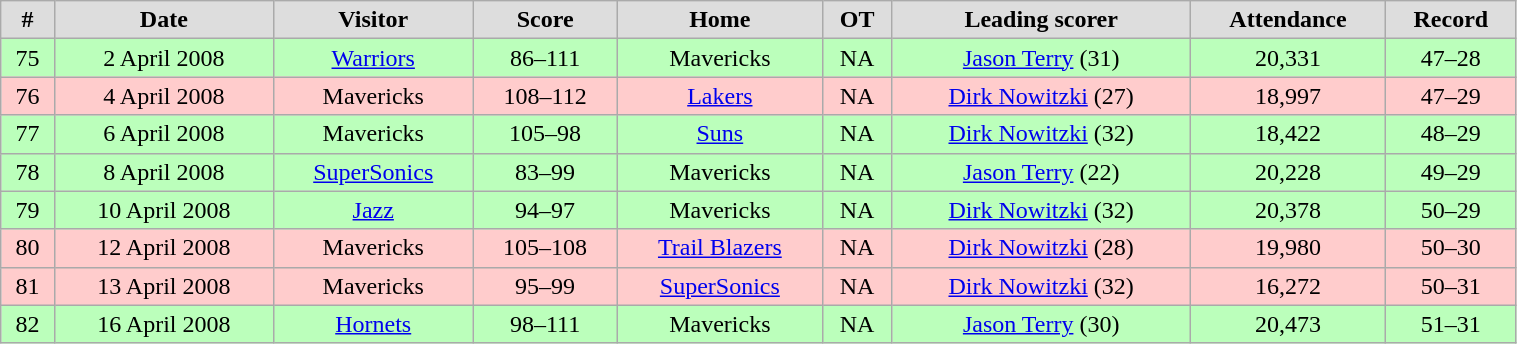<table class="wikitable" width="80%">
<tr align="center"  bgcolor="#dddddd">
<td><strong>#</strong></td>
<td><strong>Date</strong></td>
<td><strong>Visitor</strong></td>
<td><strong>Score</strong></td>
<td><strong>Home</strong></td>
<td><strong>OT</strong></td>
<td><strong>Leading scorer</strong></td>
<td><strong>Attendance</strong></td>
<td><strong>Record</strong></td>
</tr>
<tr align="center" bgcolor="#bbffbb">
<td>75</td>
<td>2 April 2008</td>
<td><a href='#'>Warriors</a></td>
<td>86–111</td>
<td>Mavericks</td>
<td>NA</td>
<td><a href='#'>Jason Terry</a> (31)</td>
<td>20,331</td>
<td>47–28</td>
</tr>
<tr align="center" bgcolor="#ffcccc">
<td>76</td>
<td>4 April 2008</td>
<td>Mavericks</td>
<td>108–112</td>
<td><a href='#'>Lakers</a></td>
<td>NA</td>
<td><a href='#'>Dirk Nowitzki</a> (27)</td>
<td>18,997</td>
<td>47–29</td>
</tr>
<tr align="center" bgcolor="#bbffbb">
<td>77</td>
<td>6 April 2008</td>
<td>Mavericks</td>
<td>105–98</td>
<td><a href='#'>Suns</a></td>
<td>NA</td>
<td><a href='#'>Dirk Nowitzki</a> (32)</td>
<td>18,422</td>
<td>48–29</td>
</tr>
<tr align="center" bgcolor="#bbffbb">
<td>78</td>
<td>8 April 2008</td>
<td><a href='#'>SuperSonics</a></td>
<td>83–99</td>
<td>Mavericks</td>
<td>NA</td>
<td><a href='#'>Jason Terry</a> (22)</td>
<td>20,228</td>
<td>49–29</td>
</tr>
<tr align="center" bgcolor="#bbffbb">
<td>79</td>
<td>10 April 2008</td>
<td><a href='#'>Jazz</a></td>
<td>94–97</td>
<td>Mavericks</td>
<td>NA</td>
<td><a href='#'>Dirk Nowitzki</a> (32)</td>
<td>20,378</td>
<td>50–29</td>
</tr>
<tr align="center" bgcolor="#ffcccc">
<td>80</td>
<td>12 April 2008</td>
<td>Mavericks</td>
<td>105–108</td>
<td><a href='#'>Trail Blazers</a></td>
<td>NA</td>
<td><a href='#'>Dirk Nowitzki</a> (28)</td>
<td>19,980</td>
<td>50–30</td>
</tr>
<tr align="center" bgcolor="#ffcccc">
<td>81</td>
<td>13 April 2008</td>
<td>Mavericks</td>
<td>95–99</td>
<td><a href='#'>SuperSonics</a></td>
<td>NA</td>
<td><a href='#'>Dirk Nowitzki</a> (32)</td>
<td>16,272</td>
<td>50–31</td>
</tr>
<tr align="center" bgcolor="#bbffbb">
<td>82</td>
<td>16 April 2008</td>
<td><a href='#'>Hornets</a></td>
<td>98–111</td>
<td>Mavericks</td>
<td>NA</td>
<td><a href='#'>Jason Terry</a> (30)</td>
<td>20,473</td>
<td>51–31</td>
</tr>
</table>
